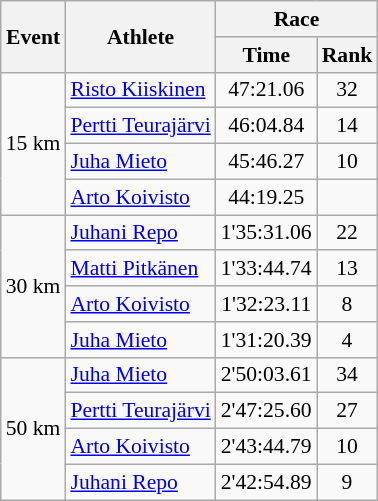<table class="wikitable" border="1" style="font-size:90%">
<tr>
<th rowspan=2>Event</th>
<th rowspan=2>Athlete</th>
<th colspan=2>Race</th>
</tr>
<tr>
<th>Time</th>
<th>Rank</th>
</tr>
<tr>
<td rowspan=4>15 km</td>
<td><a href='#'>Risto Kiiskinen</a></td>
<td align=center>47:21.06</td>
<td align=center>32</td>
</tr>
<tr>
<td><a href='#'>Pertti Teurajärvi</a></td>
<td align=center>46:04.84</td>
<td align=center>14</td>
</tr>
<tr>
<td><a href='#'>Juha Mieto</a></td>
<td align=center>45:46.27</td>
<td align=center>10</td>
</tr>
<tr>
<td><a href='#'>Arto Koivisto</a></td>
<td align=center>44:19.25</td>
<td align=center></td>
</tr>
<tr>
<td rowspan=4>30 km</td>
<td><a href='#'>Juhani Repo</a></td>
<td align=center>1'35:31.06</td>
<td align=center>22</td>
</tr>
<tr>
<td><a href='#'>Matti Pitkänen</a></td>
<td align=center>1'33:44.74</td>
<td align=center>13</td>
</tr>
<tr>
<td><a href='#'>Arto Koivisto</a></td>
<td align=center>1'32:23.11</td>
<td align=center>8</td>
</tr>
<tr>
<td><a href='#'>Juha Mieto</a></td>
<td align=center>1'31:20.39</td>
<td align=center>4</td>
</tr>
<tr>
<td rowspan=4>50 km</td>
<td><a href='#'>Juha Mieto</a></td>
<td align=center>2'50:03.61</td>
<td align=center>34</td>
</tr>
<tr>
<td><a href='#'>Pertti Teurajärvi</a></td>
<td align=center>2'47:25.60</td>
<td align=center>27</td>
</tr>
<tr>
<td><a href='#'>Arto Koivisto</a></td>
<td align=center>2'43:44.79</td>
<td align=center>10</td>
</tr>
<tr>
<td><a href='#'>Juhani Repo</a></td>
<td align=center>2'42:54.89</td>
<td align=center>9</td>
</tr>
</table>
